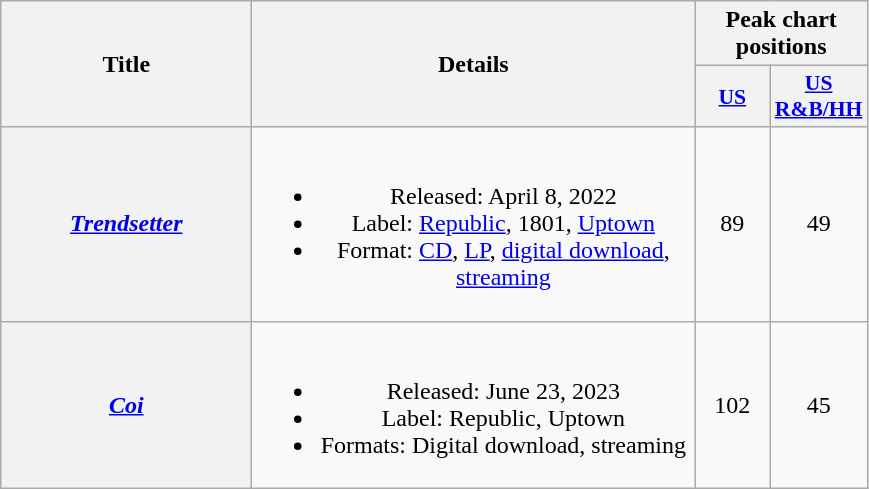<table class="wikitable plainrowheaders" style="text-align:center;">
<tr>
<th scope="col" rowspan="2" style="width:10em;">Title</th>
<th scope="col" rowspan="2" style="width:18em;">Details</th>
<th scope="col" colspan="2">Peak chart positions</th>
</tr>
<tr>
<th scope="col" style="width:3em;font-size:90%;"><a href='#'>US</a><br></th>
<th scope="col" style="width:3em;font-size:90%;"><a href='#'>US<br>R&B/HH</a><br></th>
</tr>
<tr>
<th scope="row"><em><a href='#'>Trendsetter</a></em></th>
<td><br><ul><li>Released: April 8, 2022</li><li>Label: <a href='#'>Republic</a>, 1801, <a href='#'>Uptown</a></li><li>Format: <a href='#'>CD</a>, <a href='#'>LP</a>, <a href='#'>digital download</a>, <a href='#'>streaming</a></li></ul></td>
<td>89</td>
<td>49</td>
</tr>
<tr>
<th scope="row"><em><a href='#'>Coi</a></em></th>
<td><br><ul><li>Released: June 23, 2023</li><li>Label: Republic, Uptown</li><li>Formats: Digital download, streaming</li></ul></td>
<td>102</td>
<td>45</td>
</tr>
</table>
